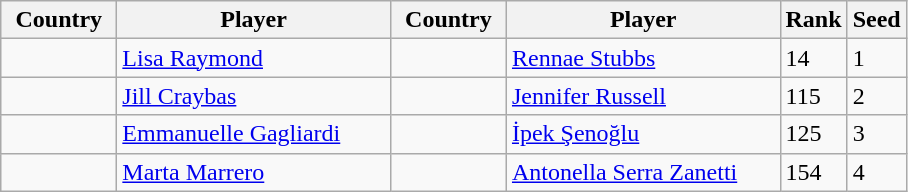<table class="sortable wikitable">
<tr>
<th width="70">Country</th>
<th width="175">Player</th>
<th width="70">Country</th>
<th width="175">Player</th>
<th>Rank</th>
<th>Seed</th>
</tr>
<tr>
<td></td>
<td><a href='#'>Lisa Raymond</a></td>
<td></td>
<td><a href='#'>Rennae Stubbs</a></td>
<td>14</td>
<td>1</td>
</tr>
<tr>
<td></td>
<td><a href='#'>Jill Craybas</a></td>
<td></td>
<td><a href='#'>Jennifer Russell</a></td>
<td>115</td>
<td>2</td>
</tr>
<tr>
<td></td>
<td><a href='#'>Emmanuelle Gagliardi</a></td>
<td></td>
<td><a href='#'>İpek Şenoğlu</a></td>
<td>125</td>
<td>3</td>
</tr>
<tr>
<td></td>
<td><a href='#'>Marta Marrero</a></td>
<td></td>
<td><a href='#'>Antonella Serra Zanetti</a></td>
<td>154</td>
<td>4</td>
</tr>
</table>
